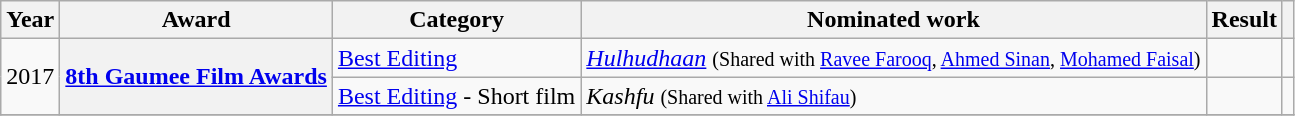<table class="wikitable plainrowheaders sortable">
<tr>
<th scope="col">Year</th>
<th scope="col">Award</th>
<th scope="col">Category</th>
<th scope="col">Nominated work</th>
<th scope="col">Result</th>
<th scope="col" class="unsortable"></th>
</tr>
<tr>
<td rowspan="2">2017</td>
<th scope="row" rowspan="2"><a href='#'>8th Gaumee Film Awards</a></th>
<td><a href='#'>Best Editing</a></td>
<td><em><a href='#'>Hulhudhaan</a></em> <small>(Shared with <a href='#'>Ravee Farooq</a>, <a href='#'>Ahmed Sinan</a>, <a href='#'>Mohamed Faisal</a>)</small></td>
<td></td>
<td style="text-align:center;"></td>
</tr>
<tr>
<td><a href='#'>Best Editing</a> - Short film</td>
<td><em>Kashfu</em> <small>(Shared with <a href='#'>Ali Shifau</a>)</small></td>
<td></td>
<td style="text-align:center;"></td>
</tr>
<tr>
</tr>
</table>
